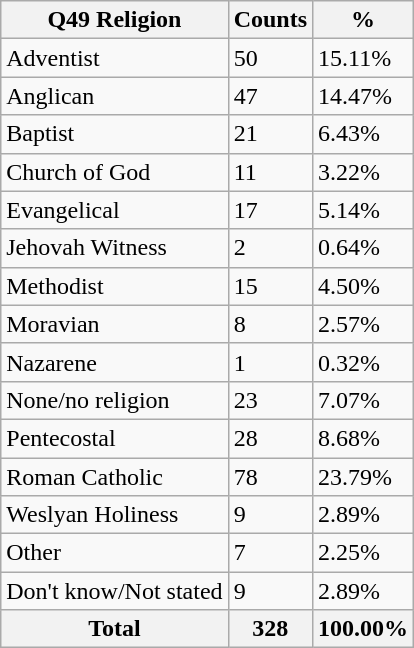<table class="wikitable sortable">
<tr>
<th>Q49 Religion</th>
<th>Counts</th>
<th>%</th>
</tr>
<tr>
<td>Adventist</td>
<td>50</td>
<td>15.11%</td>
</tr>
<tr>
<td>Anglican</td>
<td>47</td>
<td>14.47%</td>
</tr>
<tr>
<td>Baptist</td>
<td>21</td>
<td>6.43%</td>
</tr>
<tr>
<td>Church of God</td>
<td>11</td>
<td>3.22%</td>
</tr>
<tr>
<td>Evangelical</td>
<td>17</td>
<td>5.14%</td>
</tr>
<tr>
<td>Jehovah Witness</td>
<td>2</td>
<td>0.64%</td>
</tr>
<tr>
<td>Methodist</td>
<td>15</td>
<td>4.50%</td>
</tr>
<tr>
<td>Moravian</td>
<td>8</td>
<td>2.57%</td>
</tr>
<tr>
<td>Nazarene</td>
<td>1</td>
<td>0.32%</td>
</tr>
<tr>
<td>None/no religion</td>
<td>23</td>
<td>7.07%</td>
</tr>
<tr>
<td>Pentecostal</td>
<td>28</td>
<td>8.68%</td>
</tr>
<tr>
<td>Roman Catholic</td>
<td>78</td>
<td>23.79%</td>
</tr>
<tr>
<td>Weslyan Holiness</td>
<td>9</td>
<td>2.89%</td>
</tr>
<tr>
<td>Other</td>
<td>7</td>
<td>2.25%</td>
</tr>
<tr>
<td>Don't know/Not stated</td>
<td>9</td>
<td>2.89%</td>
</tr>
<tr>
<th>Total</th>
<th>328</th>
<th>100.00%</th>
</tr>
</table>
